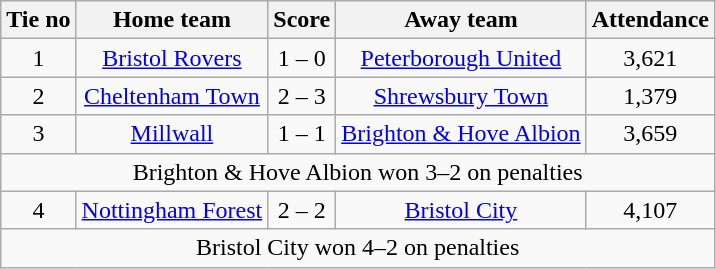<table class="wikitable" style="text-align: center">
<tr>
<th>Tie no</th>
<th>Home team</th>
<th>Score</th>
<th>Away team</th>
<th>Attendance</th>
</tr>
<tr>
<td>1</td>
<td><a href='#'>Bristol Rovers</a></td>
<td>1 – 0</td>
<td><a href='#'>Peterborough United</a></td>
<td>3,621</td>
</tr>
<tr>
<td>2</td>
<td><a href='#'>Cheltenham Town</a></td>
<td>2 – 3</td>
<td><a href='#'>Shrewsbury Town</a></td>
<td>1,379</td>
</tr>
<tr>
<td>3</td>
<td><a href='#'>Millwall</a></td>
<td>1 – 1</td>
<td><a href='#'>Brighton & Hove Albion</a></td>
<td>3,659</td>
</tr>
<tr>
<td colspan="5">Brighton & Hove Albion won 3–2 on penalties</td>
</tr>
<tr>
<td>4</td>
<td><a href='#'>Nottingham Forest</a></td>
<td>2 – 2</td>
<td><a href='#'>Bristol City</a></td>
<td>4,107</td>
</tr>
<tr>
<td colspan="5">Bristol City won 4–2 on penalties</td>
</tr>
</table>
